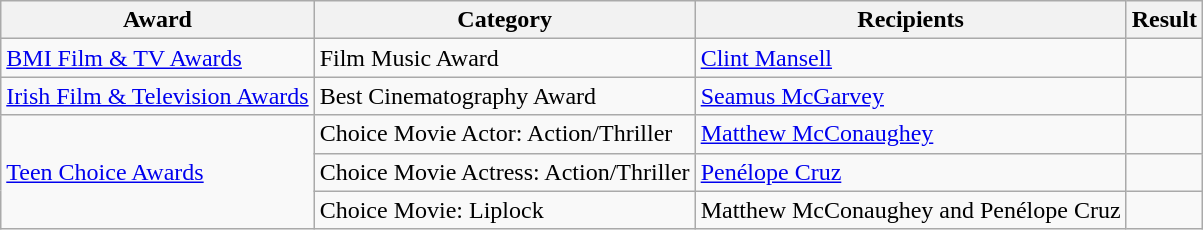<table class="wikitable sortable plainrowheaders">
<tr>
<th>Award</th>
<th>Category</th>
<th>Recipients</th>
<th>Result</th>
</tr>
<tr>
<td><a href='#'>BMI Film & TV Awards</a></td>
<td>Film Music Award</td>
<td><a href='#'>Clint Mansell</a></td>
<td></td>
</tr>
<tr>
<td><a href='#'>Irish Film & Television Awards</a></td>
<td>Best Cinematography Award</td>
<td><a href='#'>Seamus McGarvey</a></td>
<td></td>
</tr>
<tr>
<td rowspan="3"><a href='#'>Teen Choice Awards</a></td>
<td>Choice Movie Actor: Action/Thriller</td>
<td><a href='#'>Matthew McConaughey</a></td>
<td></td>
</tr>
<tr>
<td>Choice Movie Actress: Action/Thriller</td>
<td><a href='#'>Penélope Cruz</a></td>
<td></td>
</tr>
<tr>
<td>Choice Movie: Liplock</td>
<td>Matthew McConaughey and Penélope Cruz</td>
<td></td>
</tr>
</table>
